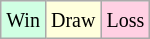<table class="wikitable">
<tr>
<td style="background-color: #d0ffe3;"><small>Win</small></td>
<td style="background-color: #ffffdd;"><small>Draw</small></td>
<td style="background-color: #ffd0e3;"><small>Loss</small></td>
</tr>
</table>
